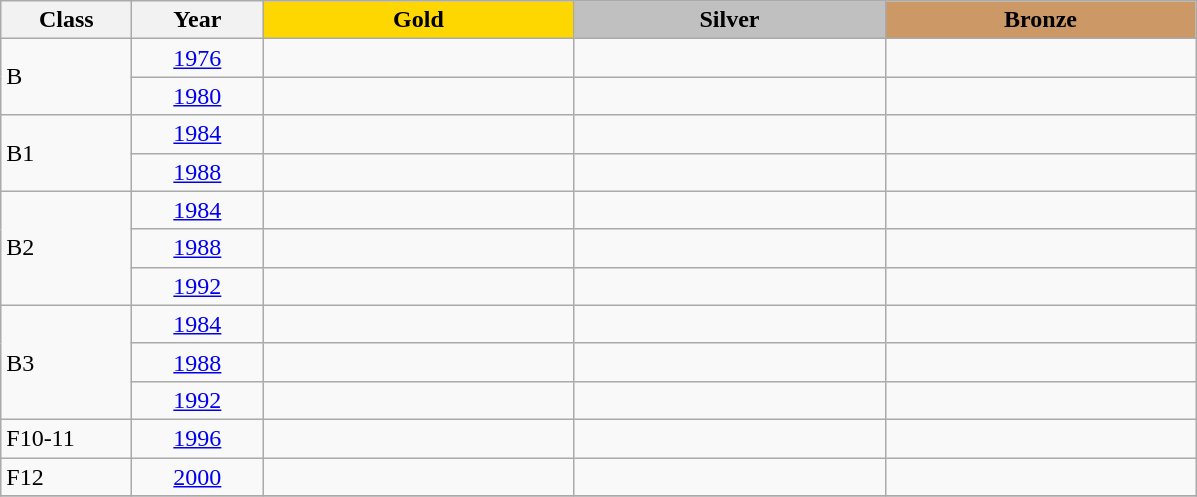<table class="wikitable">
<tr>
<th width=80>Class</th>
<th width=80>Year</th>
<td align=center width=200 bgcolor=gold><strong>Gold</strong></td>
<td align=center width=200 bgcolor=silver><strong>Silver</strong></td>
<td align=center width=200 bgcolor=cc9966><strong>Bronze</strong></td>
</tr>
<tr>
<td rowspan=2>B</td>
<td align=center><a href='#'>1976</a></td>
<td></td>
<td></td>
<td></td>
</tr>
<tr>
<td align=center><a href='#'>1980</a></td>
<td></td>
<td></td>
<td></td>
</tr>
<tr>
<td rowspan=2>B1</td>
<td align=center><a href='#'>1984</a></td>
<td></td>
<td></td>
<td></td>
</tr>
<tr>
<td align=center><a href='#'>1988</a></td>
<td></td>
<td></td>
<td></td>
</tr>
<tr>
<td rowspan=3>B2</td>
<td align=center><a href='#'>1984</a></td>
<td></td>
<td></td>
<td></td>
</tr>
<tr>
<td align=center><a href='#'>1988</a></td>
<td></td>
<td></td>
<td></td>
</tr>
<tr>
<td align=center><a href='#'>1992</a></td>
<td></td>
<td></td>
<td><br> </td>
</tr>
<tr>
<td rowspan=3>B3</td>
<td align=center><a href='#'>1984</a></td>
<td></td>
<td></td>
<td><br> </td>
</tr>
<tr>
<td align=center><a href='#'>1988</a></td>
<td></td>
<td></td>
<td></td>
</tr>
<tr>
<td align=center><a href='#'>1992</a></td>
<td></td>
<td></td>
<td></td>
</tr>
<tr>
<td>F10-11</td>
<td align=center><a href='#'>1996</a></td>
<td></td>
<td></td>
<td></td>
</tr>
<tr>
<td>F12</td>
<td align=center><a href='#'>2000</a></td>
<td></td>
<td></td>
<td></td>
</tr>
<tr>
</tr>
</table>
